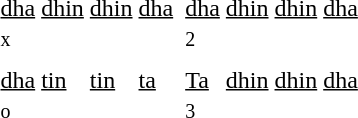<table>
<tr>
<td><u>dha</u></td>
<td><u>dhin</u></td>
<td><u>dhin</u></td>
<td><u>dha</u></td>
<td></td>
<td><u>dha</u></td>
<td><u>dhin</u></td>
<td><u>dhin</u></td>
<td><u>dha</u></td>
<td></td>
</tr>
<tr>
<td><sup>x</sup></td>
<td></td>
<td></td>
<td></td>
<td></td>
<td><sup>2</sup></td>
<td></td>
<td></td>
<td></td>
<td></td>
</tr>
<tr>
<td><u>dha</u></td>
<td><u>tin</u></td>
<td><u>tin</u></td>
<td><u>ta</u></td>
<td></td>
<td><u>Ta</u></td>
<td><u>dhin</u></td>
<td><u>dhin</u></td>
<td><u>dha</u></td>
<td></td>
</tr>
<tr>
<td><sup>o</sup></td>
<td></td>
<td></td>
<td></td>
<td></td>
<td><sup>3</sup></td>
<td></td>
<td></td>
<td></td>
<td></td>
</tr>
</table>
